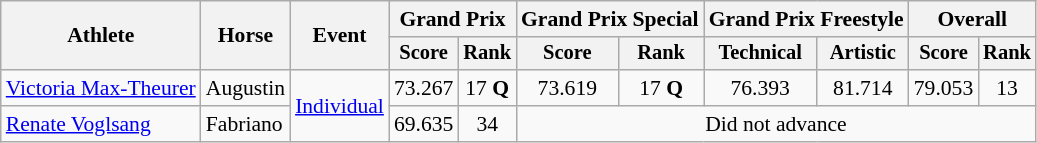<table class=wikitable style="font-size:90%">
<tr>
<th rowspan="2">Athlete</th>
<th rowspan="2">Horse</th>
<th rowspan="2">Event</th>
<th colspan="2">Grand Prix</th>
<th colspan="2">Grand Prix Special</th>
<th colspan="2">Grand Prix Freestyle</th>
<th colspan="2">Overall</th>
</tr>
<tr style="font-size:95%">
<th>Score</th>
<th>Rank</th>
<th>Score</th>
<th>Rank</th>
<th>Technical</th>
<th>Artistic</th>
<th>Score</th>
<th>Rank</th>
</tr>
<tr align=center>
<td align=left><a href='#'>Victoria Max-Theurer</a></td>
<td align=left>Augustin</td>
<td align=left rowspan=2><a href='#'>Individual</a></td>
<td>73.267</td>
<td>17 <strong>Q</strong></td>
<td>73.619</td>
<td>17 <strong>Q</strong></td>
<td>76.393</td>
<td>81.714</td>
<td>79.053</td>
<td>13</td>
</tr>
<tr align=center>
<td align=left><a href='#'>Renate Voglsang</a></td>
<td align=left>Fabriano</td>
<td>69.635</td>
<td>34</td>
<td colspan=6>Did not advance</td>
</tr>
</table>
